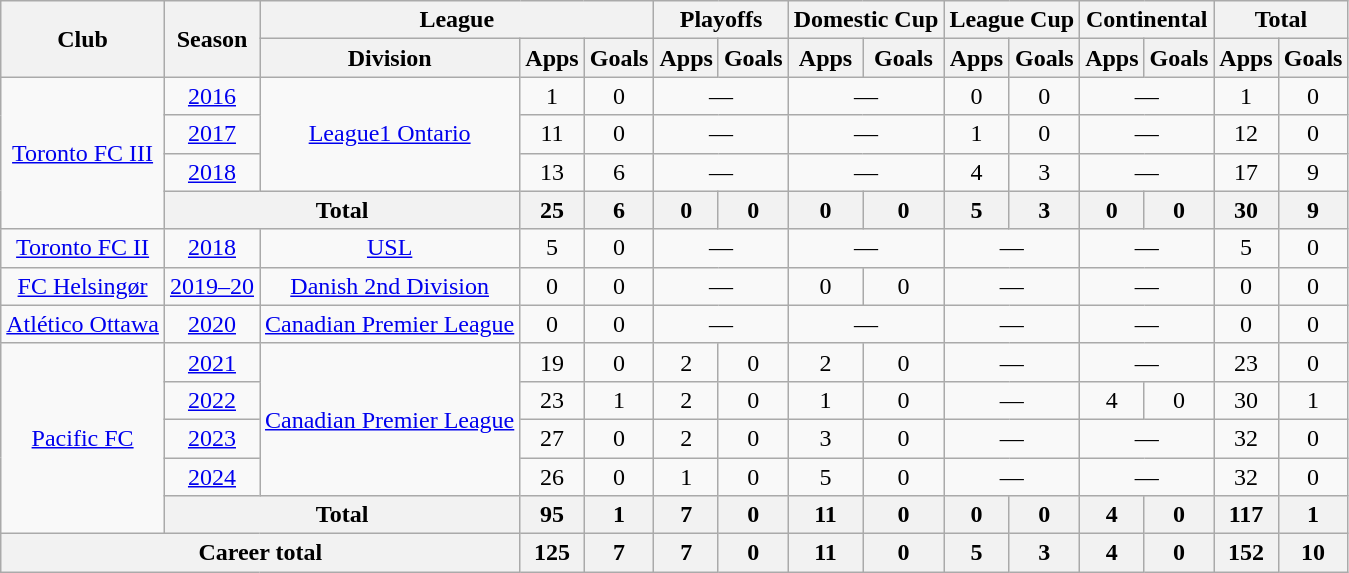<table class="wikitable" style="text-align: center;">
<tr>
<th rowspan="2">Club</th>
<th rowspan="2">Season</th>
<th colspan="3">League</th>
<th colspan="2">Playoffs</th>
<th colspan="2">Domestic Cup</th>
<th colspan="2">League Cup</th>
<th colspan="2">Continental</th>
<th colspan="2">Total</th>
</tr>
<tr>
<th>Division</th>
<th>Apps</th>
<th>Goals</th>
<th>Apps</th>
<th>Goals</th>
<th>Apps</th>
<th>Goals</th>
<th>Apps</th>
<th>Goals</th>
<th>Apps</th>
<th>Goals</th>
<th>Apps</th>
<th>Goals</th>
</tr>
<tr>
<td rowspan="4"><a href='#'>Toronto FC III</a></td>
<td><a href='#'>2016</a></td>
<td rowspan=3><a href='#'>League1 Ontario</a></td>
<td>1</td>
<td>0</td>
<td colspan=2>—</td>
<td colspan=2>—</td>
<td>0</td>
<td>0</td>
<td colspan=2>—</td>
<td>1</td>
<td>0</td>
</tr>
<tr>
<td><a href='#'>2017</a></td>
<td>11</td>
<td>0</td>
<td colspan=2>—</td>
<td colspan=2>—</td>
<td>1</td>
<td>0</td>
<td colspan=2>—</td>
<td>12</td>
<td>0</td>
</tr>
<tr>
<td><a href='#'>2018</a></td>
<td>13</td>
<td>6</td>
<td colspan=2>—</td>
<td colspan=2>—</td>
<td>4</td>
<td>3</td>
<td colspan=2>—</td>
<td>17</td>
<td>9</td>
</tr>
<tr>
<th colspan="2">Total</th>
<th>25</th>
<th>6</th>
<th>0</th>
<th>0</th>
<th>0</th>
<th>0</th>
<th>5</th>
<th>3</th>
<th>0</th>
<th>0</th>
<th>30</th>
<th>9</th>
</tr>
<tr>
<td><a href='#'>Toronto FC II</a></td>
<td><a href='#'>2018</a></td>
<td><a href='#'>USL</a></td>
<td>5</td>
<td>0</td>
<td colspan=2>—</td>
<td colspan=2>—</td>
<td colspan=2>—</td>
<td colspan=2>—</td>
<td>5</td>
<td>0</td>
</tr>
<tr>
<td><a href='#'>FC Helsingør</a></td>
<td><a href='#'>2019–20</a></td>
<td><a href='#'>Danish 2nd Division</a></td>
<td>0</td>
<td>0</td>
<td colspan=2>—</td>
<td>0</td>
<td>0</td>
<td colspan=2>—</td>
<td colspan=2>—</td>
<td>0</td>
<td>0</td>
</tr>
<tr>
<td><a href='#'>Atlético Ottawa</a></td>
<td><a href='#'>2020</a></td>
<td><a href='#'>Canadian Premier League</a></td>
<td>0</td>
<td>0</td>
<td colspan=2>—</td>
<td colspan=2>—</td>
<td colspan=2>—</td>
<td colspan=2>—</td>
<td>0</td>
<td>0</td>
</tr>
<tr>
<td rowspan=5><a href='#'>Pacific FC</a></td>
<td><a href='#'>2021</a></td>
<td rowspan=4><a href='#'>Canadian Premier League</a></td>
<td>19</td>
<td>0</td>
<td>2</td>
<td>0</td>
<td>2</td>
<td>0</td>
<td colspan=2>—</td>
<td colspan=2>—</td>
<td>23</td>
<td>0</td>
</tr>
<tr>
<td><a href='#'>2022</a></td>
<td>23</td>
<td>1</td>
<td>2</td>
<td>0</td>
<td>1</td>
<td>0</td>
<td colspan=2>—</td>
<td>4</td>
<td>0</td>
<td>30</td>
<td>1</td>
</tr>
<tr>
<td><a href='#'>2023</a></td>
<td>27</td>
<td>0</td>
<td>2</td>
<td>0</td>
<td>3</td>
<td>0</td>
<td colspan=2>—</td>
<td colspan=2>—</td>
<td>32</td>
<td>0</td>
</tr>
<tr>
<td><a href='#'>2024</a></td>
<td>26</td>
<td>0</td>
<td>1</td>
<td>0</td>
<td>5</td>
<td>0</td>
<td colspan=2>—</td>
<td colspan=2>—</td>
<td>32</td>
<td>0</td>
</tr>
<tr>
<th colspan="2">Total</th>
<th>95</th>
<th>1</th>
<th>7</th>
<th>0</th>
<th>11</th>
<th>0</th>
<th>0</th>
<th>0</th>
<th>4</th>
<th>0</th>
<th>117</th>
<th>1</th>
</tr>
<tr>
<th colspan="3">Career total</th>
<th>125</th>
<th>7</th>
<th>7</th>
<th>0</th>
<th>11</th>
<th>0</th>
<th>5</th>
<th>3</th>
<th>4</th>
<th>0</th>
<th>152</th>
<th>10</th>
</tr>
</table>
